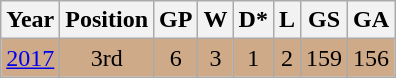<table class="wikitable" style="text-align: center;">
<tr>
<th>Year</th>
<th>Position</th>
<th>GP</th>
<th>W</th>
<th>D*</th>
<th>L</th>
<th>GS</th>
<th>GA</th>
</tr>
<tr style="background: #cfaa88;">
<td> <a href='#'>2017</a></td>
<td>3rd</td>
<td>6</td>
<td>3</td>
<td>1</td>
<td>2</td>
<td>159</td>
<td>156</td>
</tr>
</table>
